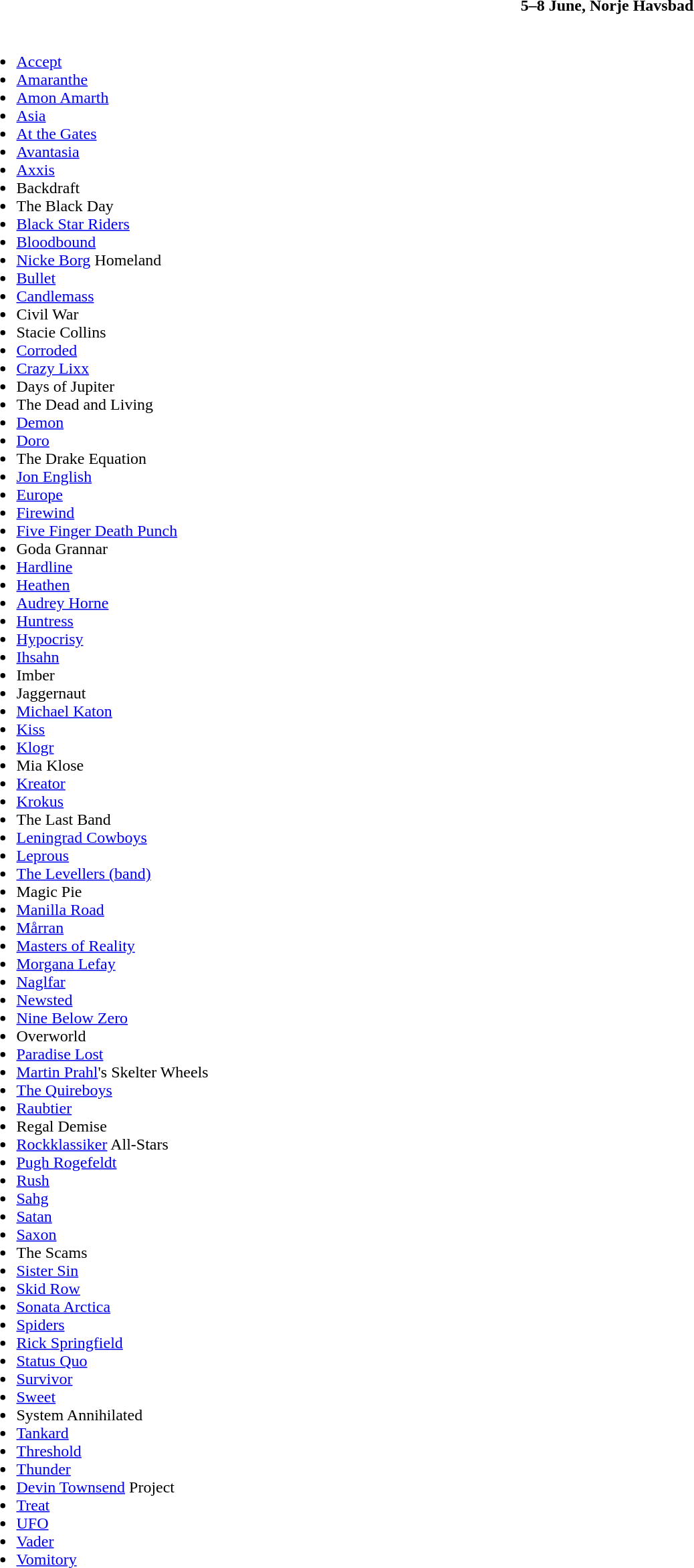<table class="toccolours collapsible expanded" style="width:100%;">
<tr>
<th>5–8 June, Norje Havsbad</th>
</tr>
<tr>
<td><br><ul><li><a href='#'>Accept</a></li><li><a href='#'>Amaranthe</a></li><li><a href='#'>Amon Amarth</a></li><li><a href='#'>Asia</a></li><li><a href='#'>At the Gates</a></li><li><a href='#'>Avantasia</a></li><li><a href='#'>Axxis</a></li><li>Backdraft</li><li>The Black Day</li><li><a href='#'>Black Star Riders</a></li><li><a href='#'>Bloodbound</a></li><li><a href='#'>Nicke Borg</a> Homeland</li><li><a href='#'>Bullet</a></li><li><a href='#'>Candlemass</a></li><li>Civil War</li><li>Stacie Collins</li><li><a href='#'>Corroded</a></li><li><a href='#'>Crazy Lixx</a></li><li>Days of Jupiter</li><li>The Dead and Living</li><li><a href='#'>Demon</a></li><li><a href='#'>Doro</a></li><li>The Drake Equation</li><li><a href='#'>Jon English</a></li><li><a href='#'>Europe</a></li><li><a href='#'>Firewind</a></li><li><a href='#'>Five Finger Death Punch</a></li><li>Goda Grannar</li><li><a href='#'>Hardline</a></li><li><a href='#'>Heathen</a></li><li><a href='#'>Audrey Horne</a></li><li><a href='#'>Huntress</a></li><li><a href='#'>Hypocrisy</a></li><li><a href='#'>Ihsahn</a></li><li>Imber</li><li>Jaggernaut</li><li><a href='#'>Michael Katon</a></li><li><a href='#'>Kiss</a></li><li><a href='#'>Klogr</a></li><li>Mia Klose</li><li><a href='#'>Kreator</a></li><li><a href='#'>Krokus</a></li><li>The Last Band</li><li><a href='#'>Leningrad Cowboys</a></li><li><a href='#'>Leprous</a></li><li><a href='#'>The Levellers (band)</a></li><li>Magic Pie</li><li><a href='#'>Manilla Road</a></li><li><a href='#'>Mårran</a></li><li><a href='#'>Masters of Reality</a></li><li><a href='#'>Morgana Lefay</a></li><li><a href='#'>Naglfar</a></li><li><a href='#'>Newsted</a></li><li><a href='#'>Nine Below Zero</a></li><li>Overworld</li><li><a href='#'>Paradise Lost</a></li><li><a href='#'>Martin Prahl</a>'s Skelter Wheels</li><li><a href='#'>The Quireboys</a></li><li><a href='#'>Raubtier</a></li><li>Regal Demise</li><li><a href='#'>Rockklassiker</a> All-Stars</li><li><a href='#'>Pugh Rogefeldt</a></li><li><a href='#'>Rush</a></li><li><a href='#'>Sahg</a></li><li><a href='#'>Satan</a></li><li><a href='#'>Saxon</a></li><li>The Scams</li><li><a href='#'>Sister Sin</a></li><li><a href='#'>Skid Row</a></li><li><a href='#'>Sonata Arctica</a></li><li><a href='#'>Spiders</a></li><li><a href='#'>Rick Springfield</a></li><li><a href='#'>Status Quo</a></li><li><a href='#'>Survivor</a></li><li><a href='#'>Sweet</a></li><li>System Annihilated</li><li><a href='#'>Tankard</a></li><li><a href='#'>Threshold</a></li><li><a href='#'>Thunder</a></li><li><a href='#'>Devin Townsend</a> Project</li><li><a href='#'>Treat</a></li><li><a href='#'>UFO</a></li><li><a href='#'>Vader</a></li><li><a href='#'>Vomitory</a></li></ul></td>
</tr>
</table>
